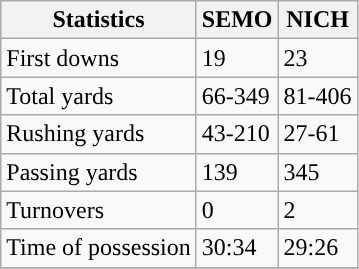<table class="wikitable" style="float: left;">
<tr>
<th>Statistics</th>
<th>SEMO</th>
<th>NICH</th>
</tr>
<tr>
<td>First downs</td>
<td>19</td>
<td>23</td>
</tr>
<tr>
<td>Total yards</td>
<td>66-349</td>
<td>81-406</td>
</tr>
<tr>
<td>Rushing yards</td>
<td>43-210</td>
<td>27-61</td>
</tr>
<tr>
<td>Passing yards</td>
<td>139</td>
<td>345</td>
</tr>
<tr>
<td>Turnovers</td>
<td>0</td>
<td>2</td>
</tr>
<tr>
<td>Time of possession</td>
<td>30:34</td>
<td>29:26</td>
</tr>
<tr>
</tr>
</table>
